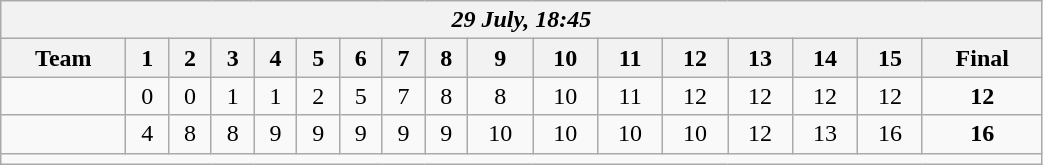<table class=wikitable style="text-align:center; width: 55%">
<tr>
<th colspan=17><em>29 July, 18:45</em></th>
</tr>
<tr>
<th>Team</th>
<th>1</th>
<th>2</th>
<th>3</th>
<th>4</th>
<th>5</th>
<th>6</th>
<th>7</th>
<th>8</th>
<th>9</th>
<th>10</th>
<th>11</th>
<th>12</th>
<th>13</th>
<th>14</th>
<th>15</th>
<th>Final</th>
</tr>
<tr>
<td align=left></td>
<td>0</td>
<td>0</td>
<td>1</td>
<td>1</td>
<td>2</td>
<td>5</td>
<td>7</td>
<td>8</td>
<td>8</td>
<td>10</td>
<td>11</td>
<td>12</td>
<td>12</td>
<td>12</td>
<td>12</td>
<td><strong>12</strong></td>
</tr>
<tr>
<td align=left><strong></strong></td>
<td>4</td>
<td>8</td>
<td>8</td>
<td>9</td>
<td>9</td>
<td>9</td>
<td>9</td>
<td>9</td>
<td>10</td>
<td>10</td>
<td>10</td>
<td>10</td>
<td>12</td>
<td>13</td>
<td>16</td>
<td><strong>16</strong></td>
</tr>
<tr>
<td colspan=17></td>
</tr>
</table>
